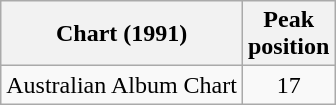<table class="wikitable">
<tr>
<th align="left">Chart (1991)</th>
<th align="left">Peak<br>position</th>
</tr>
<tr>
<td align="left">Australian Album Chart</td>
<td align="center">17</td>
</tr>
</table>
